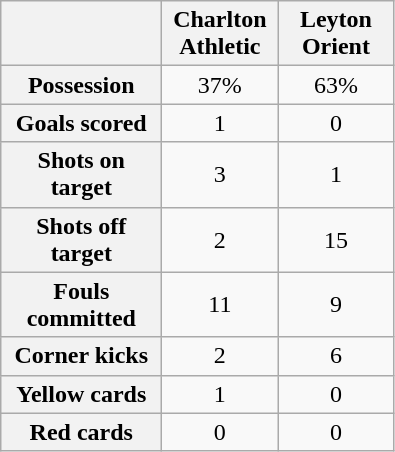<table class="wikitable plainrowheaders" style="text-align: center">
<tr>
<th scope="col" width=100></th>
<th scope="col" width=70>Charlton Athletic</th>
<th scope="col" width=70>Leyton Orient</th>
</tr>
<tr>
<th scope="row">Possession</th>
<td>37%</td>
<td>63%</td>
</tr>
<tr>
<th scope="row">Goals scored</th>
<td>1</td>
<td>0</td>
</tr>
<tr>
<th scope="row">Shots on target</th>
<td>3</td>
<td>1</td>
</tr>
<tr>
<th scope="row">Shots off target</th>
<td>2</td>
<td>15</td>
</tr>
<tr>
<th scope="row">Fouls committed</th>
<td>11</td>
<td>9</td>
</tr>
<tr>
<th scope="row">Corner kicks</th>
<td>2</td>
<td>6</td>
</tr>
<tr>
<th scope="row">Yellow cards</th>
<td>1</td>
<td>0</td>
</tr>
<tr>
<th scope="row">Red cards</th>
<td>0</td>
<td>0</td>
</tr>
</table>
